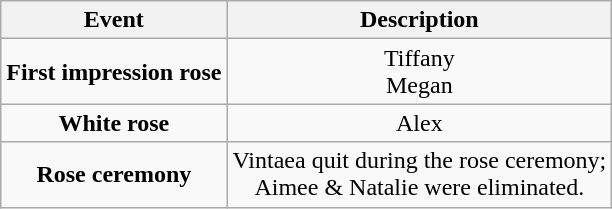<table class="wikitable sortable" style="text-align:center;">
<tr>
<th>Event</th>
<th>Description</th>
</tr>
<tr>
<td><strong>First impression rose</strong></td>
<td>Tiffany<br>Megan</td>
</tr>
<tr>
<td><strong>White rose</strong></td>
<td>Alex</td>
</tr>
<tr>
<td><strong>Rose ceremony</strong></td>
<td>Vintaea quit during the rose ceremony;<br> Aimee & Natalie were eliminated.</td>
</tr>
</table>
